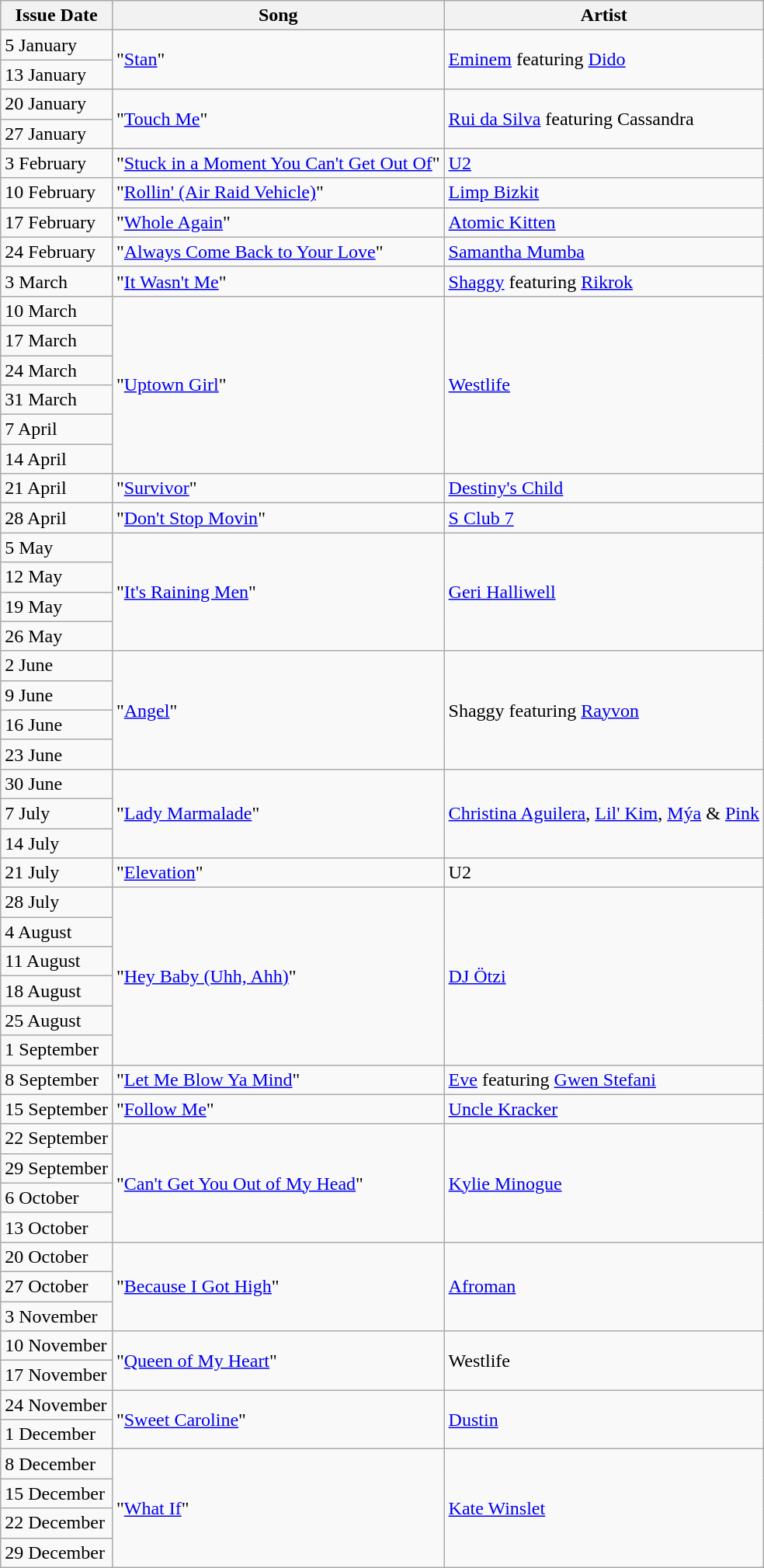<table class="wikitable">
<tr>
<th>Issue Date</th>
<th>Song</th>
<th>Artist</th>
</tr>
<tr>
<td>5 January</td>
<td rowspan=2>"<a href='#'>Stan</a>"</td>
<td rowspan=2><a href='#'>Eminem</a> featuring <a href='#'>Dido</a></td>
</tr>
<tr>
<td>13 January</td>
</tr>
<tr>
<td>20 January</td>
<td rowspan=2>"<a href='#'>Touch Me</a>"</td>
<td rowspan=2><a href='#'>Rui da Silva</a> featuring Cassandra</td>
</tr>
<tr>
<td>27 January</td>
</tr>
<tr>
<td>3 February</td>
<td>"<a href='#'>Stuck in a Moment You Can't Get Out Of</a>"</td>
<td><a href='#'>U2</a></td>
</tr>
<tr>
<td>10 February</td>
<td>"<a href='#'>Rollin' (Air Raid Vehicle)</a>"</td>
<td><a href='#'>Limp Bizkit</a></td>
</tr>
<tr>
<td>17 February</td>
<td>"<a href='#'>Whole Again</a>"</td>
<td><a href='#'>Atomic Kitten</a></td>
</tr>
<tr>
<td>24 February</td>
<td>"<a href='#'>Always Come Back to Your Love</a>"</td>
<td><a href='#'>Samantha Mumba</a></td>
</tr>
<tr>
<td>3 March</td>
<td>"<a href='#'>It Wasn't Me</a>"</td>
<td><a href='#'>Shaggy</a> featuring <a href='#'>Rikrok</a></td>
</tr>
<tr>
<td>10 March</td>
<td rowspan=6>"<a href='#'>Uptown Girl</a>"</td>
<td rowspan=6><a href='#'>Westlife</a></td>
</tr>
<tr>
<td>17 March</td>
</tr>
<tr>
<td>24 March</td>
</tr>
<tr>
<td>31 March</td>
</tr>
<tr>
<td>7 April</td>
</tr>
<tr>
<td>14 April</td>
</tr>
<tr>
<td>21 April</td>
<td>"<a href='#'>Survivor</a>"</td>
<td><a href='#'>Destiny's Child</a></td>
</tr>
<tr>
<td>28 April</td>
<td>"<a href='#'>Don't Stop Movin</a>"</td>
<td><a href='#'>S Club 7</a></td>
</tr>
<tr>
<td>5 May</td>
<td rowspan=4>"<a href='#'>It's Raining Men</a>"</td>
<td rowspan=4><a href='#'>Geri Halliwell</a></td>
</tr>
<tr>
<td>12 May</td>
</tr>
<tr>
<td>19 May</td>
</tr>
<tr>
<td>26 May</td>
</tr>
<tr>
<td>2 June</td>
<td rowspan=4>"<a href='#'>Angel</a>"</td>
<td rowspan=4>Shaggy featuring <a href='#'>Rayvon</a></td>
</tr>
<tr>
<td>9 June</td>
</tr>
<tr>
<td>16 June</td>
</tr>
<tr>
<td>23 June</td>
</tr>
<tr>
<td>30 June</td>
<td rowspan=3>"<a href='#'>Lady Marmalade</a>"</td>
<td rowspan=3><a href='#'>Christina Aguilera</a>, <a href='#'>Lil' Kim</a>, <a href='#'>Mýa</a> & <a href='#'>Pink</a></td>
</tr>
<tr>
<td>7 July</td>
</tr>
<tr>
<td>14 July</td>
</tr>
<tr>
<td>21 July</td>
<td>"<a href='#'>Elevation</a>"</td>
<td>U2</td>
</tr>
<tr>
<td>28 July</td>
<td rowspan=6>"<a href='#'>Hey Baby (Uhh, Ahh)</a>"</td>
<td rowspan=6><a href='#'>DJ Ötzi</a></td>
</tr>
<tr>
<td>4 August</td>
</tr>
<tr>
<td>11 August</td>
</tr>
<tr>
<td>18 August</td>
</tr>
<tr>
<td>25 August</td>
</tr>
<tr>
<td>1 September</td>
</tr>
<tr>
<td>8 September</td>
<td>"<a href='#'>Let Me Blow Ya Mind</a>"</td>
<td><a href='#'>Eve</a> featuring <a href='#'>Gwen Stefani</a></td>
</tr>
<tr>
<td>15 September</td>
<td>"<a href='#'>Follow Me</a>"</td>
<td><a href='#'>Uncle Kracker</a></td>
</tr>
<tr>
<td>22 September</td>
<td rowspan=4>"<a href='#'>Can't Get You Out of My Head</a>"</td>
<td rowspan=4><a href='#'>Kylie Minogue</a></td>
</tr>
<tr>
<td>29 September</td>
</tr>
<tr>
<td>6 October</td>
</tr>
<tr>
<td>13 October</td>
</tr>
<tr>
<td>20 October</td>
<td rowspan=3>"<a href='#'>Because I Got High</a>"</td>
<td rowspan=3><a href='#'>Afroman</a></td>
</tr>
<tr>
<td>27 October</td>
</tr>
<tr>
<td>3 November</td>
</tr>
<tr>
<td>10 November</td>
<td rowspan=2>"<a href='#'>Queen of My Heart</a>"</td>
<td rowspan=2>Westlife</td>
</tr>
<tr>
<td>17 November</td>
</tr>
<tr>
<td>24 November</td>
<td rowspan=2>"<a href='#'>Sweet Caroline</a>"</td>
<td rowspan=2><a href='#'>Dustin</a></td>
</tr>
<tr>
<td>1 December</td>
</tr>
<tr>
<td>8 December</td>
<td rowspan=4>"<a href='#'>What If</a>"</td>
<td rowspan=4><a href='#'>Kate Winslet</a></td>
</tr>
<tr>
<td>15 December</td>
</tr>
<tr>
<td>22 December</td>
</tr>
<tr>
<td>29 December</td>
</tr>
</table>
